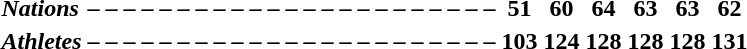<table>
<tr>
</tr>
<tr>
</tr>
<tr>
</tr>
<tr>
</tr>
<tr>
</tr>
<tr>
</tr>
<tr>
</tr>
<tr>
</tr>
<tr>
</tr>
<tr>
</tr>
<tr>
</tr>
<tr>
</tr>
<tr>
</tr>
<tr>
</tr>
<tr>
</tr>
<tr>
</tr>
<tr>
</tr>
<tr>
</tr>
<tr>
</tr>
<tr>
</tr>
<tr>
</tr>
<tr>
</tr>
<tr>
</tr>
<tr>
</tr>
<tr>
</tr>
<tr>
</tr>
<tr>
</tr>
<tr>
</tr>
<tr>
</tr>
<tr>
</tr>
<tr>
</tr>
<tr>
</tr>
<tr>
</tr>
<tr>
</tr>
<tr>
</tr>
<tr>
</tr>
<tr>
</tr>
<tr>
</tr>
<tr>
</tr>
<tr>
</tr>
<tr>
</tr>
<tr>
</tr>
<tr>
</tr>
<tr>
</tr>
<tr>
</tr>
<tr>
</tr>
<tr>
</tr>
<tr>
</tr>
<tr>
</tr>
<tr>
</tr>
<tr>
</tr>
<tr>
</tr>
<tr>
</tr>
<tr>
</tr>
<tr>
</tr>
<tr>
</tr>
<tr>
</tr>
<tr>
</tr>
<tr>
</tr>
<tr>
</tr>
<tr>
</tr>
<tr>
</tr>
<tr>
</tr>
<tr>
</tr>
<tr>
</tr>
<tr>
</tr>
<tr>
</tr>
<tr>
</tr>
<tr>
</tr>
<tr>
</tr>
<tr>
</tr>
<tr>
</tr>
<tr>
</tr>
<tr>
</tr>
<tr>
</tr>
<tr>
</tr>
<tr>
</tr>
<tr>
</tr>
<tr>
</tr>
<tr>
</tr>
<tr>
</tr>
<tr>
</tr>
<tr>
</tr>
<tr>
</tr>
<tr>
</tr>
<tr>
</tr>
<tr>
</tr>
<tr>
</tr>
<tr>
</tr>
<tr>
</tr>
<tr>
</tr>
<tr>
</tr>
<tr>
</tr>
<tr>
</tr>
<tr>
</tr>
<tr>
</tr>
<tr>
</tr>
<tr>
</tr>
<tr>
</tr>
<tr>
</tr>
<tr>
</tr>
<tr>
</tr>
<tr>
</tr>
<tr>
</tr>
<tr>
</tr>
<tr>
</tr>
<tr>
<th align=left><em>Nations</em></th>
<th>–</th>
<th>–</th>
<th>–</th>
<th>–</th>
<th>–</th>
<th>–</th>
<th>–</th>
<th>–</th>
<th>–</th>
<th>–</th>
<th>–</th>
<th>–</th>
<th>–</th>
<th>–</th>
<th>–</th>
<th>–</th>
<th>–</th>
<th>–</th>
<th>–</th>
<th>–</th>
<th>–</th>
<th>–</th>
<th>–</th>
<th>51</th>
<th>60</th>
<th>64</th>
<th>63</th>
<th>63</th>
<th>62</th>
<th></th>
<th></th>
</tr>
<tr>
<th align=left><em>Athletes</em></th>
<th>–</th>
<th>–</th>
<th>–</th>
<th>–</th>
<th>–</th>
<th>–</th>
<th>–</th>
<th>–</th>
<th>–</th>
<th>–</th>
<th>–</th>
<th>–</th>
<th>–</th>
<th>–</th>
<th>–</th>
<th>–</th>
<th>–</th>
<th>–</th>
<th>–</th>
<th>–</th>
<th>–</th>
<th>–</th>
<th>–</th>
<th>103</th>
<th>124</th>
<th>128</th>
<th>128</th>
<th>128</th>
<th>131</th>
<th></th>
<th></th>
</tr>
<tr>
</tr>
</table>
